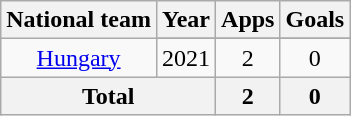<table class="wikitable" style="text-align:center">
<tr>
<th>National team</th>
<th>Year</th>
<th>Apps</th>
<th>Goals</th>
</tr>
<tr>
<td rowspan=2><a href='#'>Hungary</a></td>
</tr>
<tr>
<td>2021</td>
<td>2</td>
<td>0</td>
</tr>
<tr>
<th colspan="2">Total</th>
<th>2</th>
<th>0</th>
</tr>
</table>
